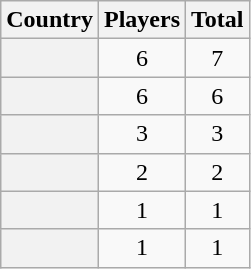<table class="sortable plainrowheaders wikitable">
<tr>
<th scope="col">Country</th>
<th scope="col">Players</th>
<th scope="col">Total</th>
</tr>
<tr>
<th scope="row"></th>
<td style="text-align: center">6</td>
<td style="text-align: center">7</td>
</tr>
<tr>
<th scope="row"></th>
<td style="text-align: center">6</td>
<td style="text-align: center">6</td>
</tr>
<tr>
<th scope="row"></th>
<td style="text-align: center">3</td>
<td style="text-align: center">3</td>
</tr>
<tr>
<th scope="row"></th>
<td style="text-align: center">2</td>
<td style="text-align: center">2</td>
</tr>
<tr>
<th scope="row"></th>
<td style="text-align: center">1</td>
<td style="text-align: center">1</td>
</tr>
<tr>
<th scope="row"></th>
<td style="text-align: center">1</td>
<td style="text-align: center">1</td>
</tr>
</table>
